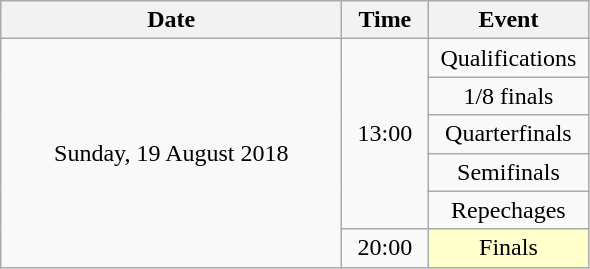<table class = "wikitable" style="text-align:center;">
<tr>
<th width=220>Date</th>
<th width=50>Time</th>
<th width=100>Event</th>
</tr>
<tr>
<td rowspan=6>Sunday, 19 August 2018</td>
<td rowspan=5>13:00</td>
<td>Qualifications</td>
</tr>
<tr>
<td>1/8 finals</td>
</tr>
<tr>
<td>Quarterfinals</td>
</tr>
<tr>
<td>Semifinals</td>
</tr>
<tr>
<td>Repechages</td>
</tr>
<tr>
<td>20:00</td>
<td bgcolor=ffffcc>Finals</td>
</tr>
</table>
